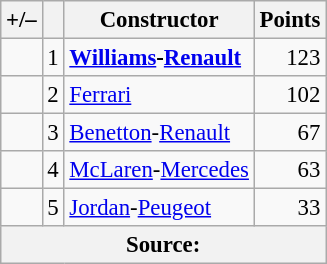<table class="wikitable"   style="font-size:   95%;">
<tr>
<th scope="col">+/–</th>
<th scope="col"></th>
<th scope="col">Constructor</th>
<th scope="col">Points</th>
</tr>
<tr>
<td align="left"></td>
<td>1</td>
<td> <strong><a href='#'>Williams</a>-<a href='#'>Renault</a></strong></td>
<td align="right">123</td>
</tr>
<tr>
<td align="left"></td>
<td>2</td>
<td> <a href='#'>Ferrari</a></td>
<td align="right">102</td>
</tr>
<tr>
<td align="left"></td>
<td>3</td>
<td> <a href='#'>Benetton</a>-<a href='#'>Renault</a></td>
<td align="right">67</td>
</tr>
<tr>
<td align="left"></td>
<td>4</td>
<td> <a href='#'>McLaren</a>-<a href='#'>Mercedes</a></td>
<td align="right">63</td>
</tr>
<tr>
<td align="left"></td>
<td>5</td>
<td> <a href='#'>Jordan</a>-<a href='#'>Peugeot</a></td>
<td align="right">33</td>
</tr>
<tr>
<th colspan=4>Source:</th>
</tr>
</table>
